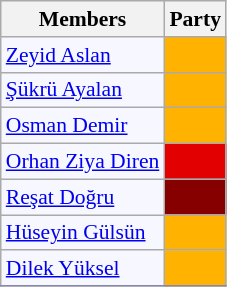<table class=wikitable style="border:1px solid #8888aa; background-color:#f7f8ff; padding:0px; font-size:90%;">
<tr>
<th>Members</th>
<th colspan="2">Party</th>
</tr>
<tr>
<td><a href='#'>Zeyid Aslan</a></td>
<td style="background: #ffb300"></td>
</tr>
<tr>
<td><a href='#'>Şükrü Ayalan</a></td>
<td style="background: #ffb300"></td>
</tr>
<tr>
<td><a href='#'>Osman Demir</a></td>
<td style="background: #ffb300"></td>
</tr>
<tr>
<td><a href='#'>Orhan Ziya Diren</a></td>
<td style="background: #e30000"></td>
</tr>
<tr>
<td><a href='#'>Reşat Doğru</a></td>
<td style="background: #870000"></td>
</tr>
<tr>
<td><a href='#'>Hüseyin Gülsün</a></td>
<td style="background: #ffb300"></td>
</tr>
<tr>
<td><a href='#'>Dilek Yüksel</a></td>
<td style="background: #ffb300"></td>
</tr>
<tr>
</tr>
</table>
